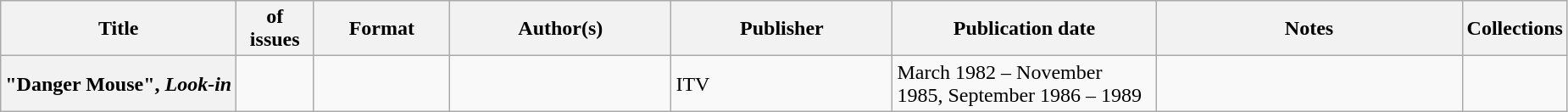<table class="wikitable">
<tr>
<th>Title</th>
<th style="width:40pt"> of issues</th>
<th style="width:75pt">Format</th>
<th style="width:125pt">Author(s)</th>
<th style="width:125pt">Publisher</th>
<th style="width:150pt">Publication date</th>
<th style="width:175pt">Notes</th>
<th>Collections</th>
</tr>
<tr>
<th>"Danger Mouse", <em>Look-in</em></th>
<td></td>
<td></td>
<td></td>
<td>ITV</td>
<td>March 1982 – November 1985, September 1986 – 1989</td>
<td></td>
<td></td>
</tr>
</table>
